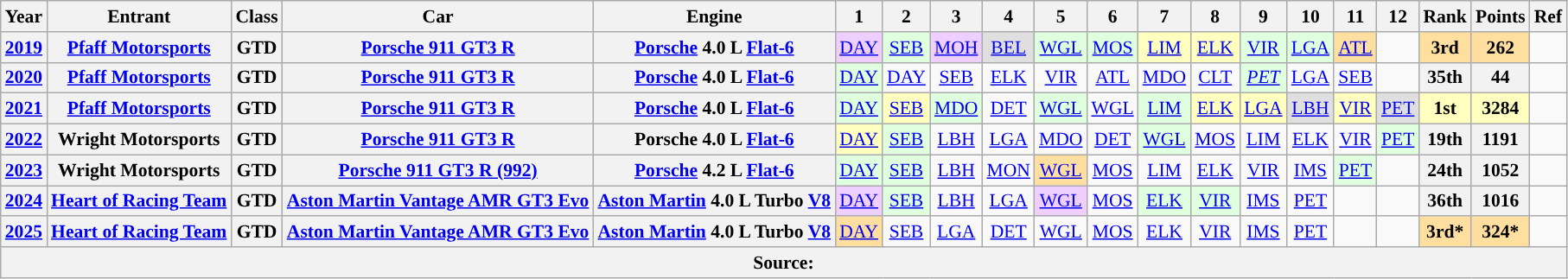<table class="wikitable" style="text-align:center; font-size:90%">
<tr>
<th>Year</th>
<th>Entrant</th>
<th>Class</th>
<th>Car</th>
<th>Engine</th>
<th>1</th>
<th>2</th>
<th>3</th>
<th>4</th>
<th>5</th>
<th>6</th>
<th>7</th>
<th>8</th>
<th>9</th>
<th>10</th>
<th>11</th>
<th>12</th>
<th>Rank</th>
<th>Points</th>
<th>Ref</th>
</tr>
<tr>
<th><a href='#'>2019</a></th>
<th><a href='#'>Pfaff Motorsports</a></th>
<th>GTD</th>
<th><a href='#'>Porsche 911 GT3 R</a></th>
<th><a href='#'>Porsche</a> 4.0 L <a href='#'>Flat-6</a></th>
<td style="background:#efcfff;"><a href='#'>DAY</a><br></td>
<td style="background:#dfffdf;"><a href='#'>SEB</a><br></td>
<td style="background:#efcfff;"><a href='#'>MOH</a><br></td>
<td style="background:#dfdfdf;"><a href='#'>BEL</a><br></td>
<td style="background:#dfffdf;"><a href='#'>WGL</a><br></td>
<td style="background:#dfffdf;"><a href='#'>MOS</a><br></td>
<td style="background:#ffffbf;"><a href='#'>LIM</a><br></td>
<td style="background:#ffffbf;"><a href='#'>ELK</a><br></td>
<td style="background:#dfffdf;"><a href='#'>VIR</a><br></td>
<td style="background:#dfffdf;"><a href='#'>LGA</a><br></td>
<td style="background:#ffdf9f;"><a href='#'>ATL</a><br></td>
<td></td>
<th style="background:#ffdf9f;">3rd</th>
<th style="background:#ffdf9f;">262</th>
<td></td>
</tr>
<tr>
<th><a href='#'>2020</a></th>
<th><a href='#'>Pfaff Motorsports</a></th>
<th>GTD</th>
<th><a href='#'>Porsche 911 GT3 R</a></th>
<th><a href='#'>Porsche</a> 4.0 L <a href='#'>Flat-6</a></th>
<td style="background:#DFFFDF;"><a href='#'>DAY</a><br></td>
<td style="background:#;"><a href='#'>DAY</a><br></td>
<td style="background:#;"><a href='#'>SEB</a><br></td>
<td style="background:#;"><a href='#'>ELK</a><br></td>
<td style="background:#;"><a href='#'>VIR</a><br></td>
<td style="background:#;"><a href='#'>ATL</a><br></td>
<td style="background:#;"><a href='#'>MDO</a><br></td>
<td style="background:#;"><a href='#'>CLT</a><br></td>
<td style="background:#DFFFDF;"><em><a href='#'>PET</a></em><br></td>
<td style="background:#;"><a href='#'>LGA</a><br></td>
<td style="background:#;"><a href='#'>SEB</a><br></td>
<td></td>
<th>35th</th>
<th>44</th>
<td></td>
</tr>
<tr>
<th><a href='#'>2021</a></th>
<th><a href='#'>Pfaff Motorsports</a></th>
<th>GTD</th>
<th><a href='#'>Porsche 911 GT3 R</a></th>
<th><a href='#'>Porsche</a> 4.0 L <a href='#'>Flat-6</a></th>
<td style="background:#DFFFDF;"><a href='#'>DAY</a><br></td>
<td style="background:#FFFFBF;"><a href='#'>SEB</a><br></td>
<td style="background:#DFFFDF;"><a href='#'>MDO</a><br></td>
<td style="background:#;"><a href='#'>DET</a><br></td>
<td style="background:#DFFFDF;"><a href='#'>WGL</a><br></td>
<td style="background:#;"><a href='#'>WGL</a><br></td>
<td style="background:#DFFFDF;"><a href='#'>LIM</a><br></td>
<td style="background:#FFFFBF;"><a href='#'>ELK</a><br></td>
<td style="background:#FFFFBF;"><a href='#'>LGA</a><br></td>
<td style="background:#DFDFDF;"><a href='#'>LBH</a><br></td>
<td style="background:#FFFFBF;"><a href='#'>VIR</a><br></td>
<td style="background:#DFDFDF;"><a href='#'>PET</a><br></td>
<th style="background:#FFFFBF;">1st</th>
<th style="background:#FFFFBF;">3284</th>
<td></td>
</tr>
<tr>
<th><a href='#'>2022</a></th>
<th>Wright Motorsports</th>
<th>GTD</th>
<th><a href='#'>Porsche 911 GT3 R</a></th>
<th>Porsche 4.0 L <a href='#'>Flat-6</a></th>
<td style="background:#FFFFBF;"><a href='#'>DAY</a><br></td>
<td style="background:#DFFFDF;"><a href='#'>SEB</a><br></td>
<td style="background:#;”"><a href='#'>LBH</a><br></td>
<td style="background:#;”"><a href='#'>LGA</a><br></td>
<td style="background:#;”"><a href='#'>MDO</a><br></td>
<td style="background:#;”"><a href='#'>DET</a><br></td>
<td style="background:#DFFFDF;"><a href='#'>WGL</a><br></td>
<td style="background:#;"><a href='#'>MOS</a><br></td>
<td style="background:#;"><a href='#'>LIM</a><br></td>
<td style="background:#;"><a href='#'>ELK</a><br></td>
<td style="background:#;"><a href='#'>VIR</a><br></td>
<td style="background:#DFFFDF;"><a href='#'>PET</a><br></td>
<th>19th</th>
<th>1191</th>
<td></td>
</tr>
<tr>
<th><a href='#'>2023</a></th>
<th>Wright Motorsports</th>
<th>GTD</th>
<th><a href='#'>Porsche 911 GT3 R (992)</a></th>
<th><a href='#'>Porsche</a> 4.2 L <a href='#'>Flat-6</a></th>
<td style="background:#DFFFDF;"><a href='#'>DAY</a><br></td>
<td style="background:#DFFFDF;"><a href='#'>SEB</a><br></td>
<td><a href='#'>LBH</a><br></td>
<td><a href='#'>MON</a><br></td>
<td style="background:#FFDF9F;”"><a href='#'>WGL</a><br></td>
<td><a href='#'>MOS</a><br></td>
<td><a href='#'>LIM</a><br></td>
<td><a href='#'>ELK</a><br></td>
<td><a href='#'>VIR</a><br></td>
<td><a href='#'>IMS</a></td>
<td style="background:#DFFFDF;"><a href='#'>PET</a><br></td>
<td></td>
<th>24th</th>
<th>1052</th>
<td></td>
</tr>
<tr>
<th><a href='#'>2024</a></th>
<th><a href='#'>Heart of Racing Team</a></th>
<th>GTD</th>
<th><a href='#'>Aston Martin Vantage AMR GT3 Evo</a></th>
<th><a href='#'>Aston Martin</a> 4.0 L Turbo <a href='#'>V8</a></th>
<td style="background:#EFCFFF;"><a href='#'>DAY</a><br></td>
<td style="background:#DFFFDF;"><a href='#'>SEB</a><br></td>
<td><a href='#'>LBH</a></td>
<td><a href='#'>LGA</a></td>
<td style="background:#EFCFFF;"><a href='#'>WGL</a><br></td>
<td><a href='#'>MOS</a></td>
<td style="background:#DFFFDF;"><a href='#'>ELK</a><br></td>
<td style="background:#DFFFDF;"><a href='#'>VIR</a><br></td>
<td><a href='#'>IMS</a></td>
<td><a href='#'>PET</a></td>
<td></td>
<td></td>
<th>36th</th>
<th>1016</th>
<td></td>
</tr>
<tr>
<th><a href='#'>2025</a></th>
<th><a href='#'>Heart of Racing Team</a></th>
<th>GTD</th>
<th><a href='#'>Aston Martin Vantage AMR GT3 Evo</a></th>
<th><a href='#'>Aston Martin</a> 4.0 L Turbo <a href='#'>V8</a></th>
<td style="background:#FFDF9F;"><a href='#'>DAY</a><br></td>
<td style="background:#;"><a href='#'>SEB</a><br></td>
<td style="background:#;"><a href='#'>LGA</a><br></td>
<td style="background:#;"><a href='#'>DET</a><br></td>
<td style="background:#;"><a href='#'>WGL</a><br></td>
<td style="background:#;"><a href='#'>MOS</a><br></td>
<td style="background:#;"><a href='#'>ELK</a><br></td>
<td style="background:#;"><a href='#'>VIR</a><br></td>
<td style="background:#;"><a href='#'>IMS</a><br></td>
<td style="background:#;"><a href='#'>PET</a><br></td>
<td></td>
<td></td>
<th style="background:#FFDF9F;">3rd*</th>
<th style="background:#FFDF9F;">324*</th>
<td></td>
</tr>
<tr>
<th colspan="20">Source:</th>
</tr>
</table>
